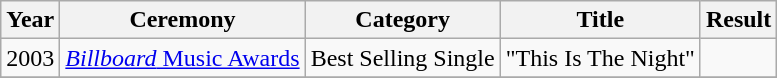<table class="wikitable">
<tr>
<th>Year</th>
<th>Ceremony</th>
<th>Category</th>
<th>Title</th>
<th>Result</th>
</tr>
<tr>
<td rowspan="1">2003</td>
<td rowspan="1"><a href='#'><em>Billboard</em> Music Awards</a></td>
<td>Best Selling Single</td>
<td>"This Is The Night"</td>
<td></td>
</tr>
<tr>
</tr>
</table>
